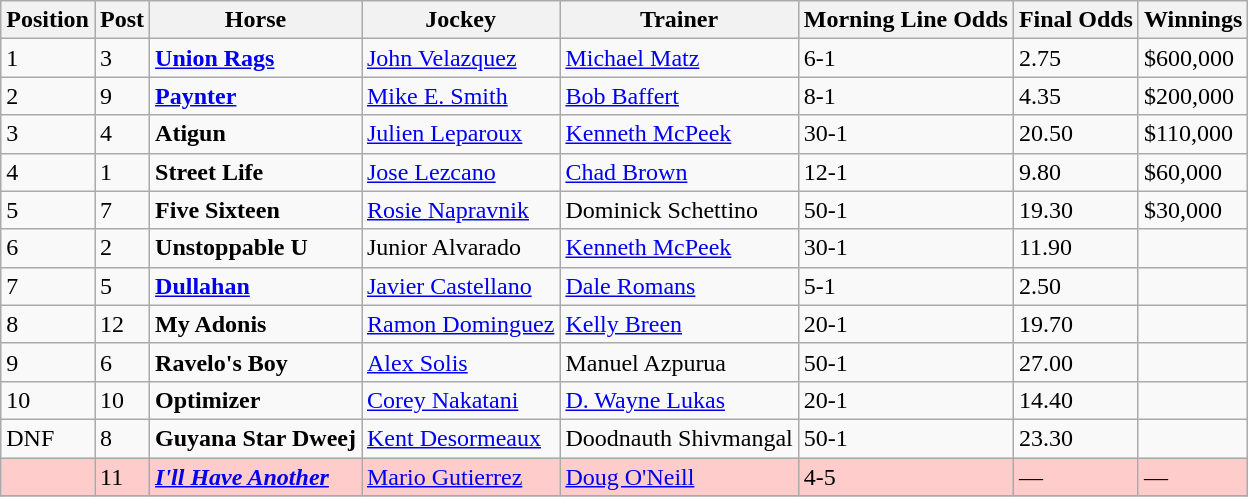<table class="sortable wikitable">
<tr>
<th scope="col">Position</th>
<th scope="col">Post</th>
<th scope="col">Horse</th>
<th scope="col">Jockey</th>
<th scope="col">Trainer</th>
<th scope="col">Morning Line Odds</th>
<th scope="col">Final Odds</th>
<th scope="col">Winnings</th>
</tr>
<tr>
<td>1</td>
<td>3</td>
<td><strong><a href='#'>Union Rags</a></strong></td>
<td><a href='#'>John Velazquez</a></td>
<td><a href='#'>Michael Matz</a></td>
<td>6-1</td>
<td>2.75</td>
<td>$600,000</td>
</tr>
<tr>
<td>2</td>
<td>9</td>
<td><strong><a href='#'>Paynter</a></strong></td>
<td><a href='#'>Mike E. Smith</a></td>
<td><a href='#'>Bob Baffert</a></td>
<td>8-1</td>
<td>4.35</td>
<td>$200,000</td>
</tr>
<tr>
<td>3</td>
<td>4</td>
<td><strong>Atigun</strong></td>
<td><a href='#'>Julien Leparoux</a></td>
<td><a href='#'>Kenneth McPeek</a></td>
<td>30-1</td>
<td>20.50</td>
<td>$110,000</td>
</tr>
<tr>
<td>4</td>
<td>1</td>
<td><strong>Street Life</strong></td>
<td><a href='#'>Jose Lezcano</a></td>
<td><a href='#'>Chad Brown</a></td>
<td>12-1</td>
<td>9.80</td>
<td>$60,000</td>
</tr>
<tr>
<td>5</td>
<td>7</td>
<td><strong>Five Sixteen</strong></td>
<td><a href='#'>Rosie Napravnik</a></td>
<td>Dominick Schettino</td>
<td>50-1</td>
<td>19.30</td>
<td>$30,000</td>
</tr>
<tr>
<td>6</td>
<td>2</td>
<td><strong>Unstoppable U</strong></td>
<td>Junior Alvarado</td>
<td><a href='#'>Kenneth McPeek</a></td>
<td>30-1</td>
<td>11.90</td>
<td></td>
</tr>
<tr>
<td>7</td>
<td>5</td>
<td><strong><a href='#'>Dullahan</a></strong></td>
<td><a href='#'>Javier Castellano</a></td>
<td><a href='#'>Dale Romans</a></td>
<td>5-1</td>
<td>2.50</td>
<td></td>
</tr>
<tr>
<td>8</td>
<td>12</td>
<td><strong>My Adonis</strong></td>
<td><a href='#'>Ramon Dominguez</a></td>
<td><a href='#'>Kelly Breen</a></td>
<td>20-1</td>
<td>19.70</td>
<td></td>
</tr>
<tr>
<td>9</td>
<td>6</td>
<td><strong>Ravelo's Boy</strong></td>
<td><a href='#'>Alex Solis</a></td>
<td>Manuel Azpurua</td>
<td>50-1</td>
<td>27.00</td>
<td></td>
</tr>
<tr>
<td>10</td>
<td>10</td>
<td><strong>Optimizer</strong></td>
<td><a href='#'>Corey Nakatani</a></td>
<td><a href='#'>D. Wayne Lukas</a></td>
<td>20-1</td>
<td>14.40</td>
<td></td>
</tr>
<tr>
<td>DNF</td>
<td>8</td>
<td><strong>Guyana Star Dweej</strong></td>
<td><a href='#'>Kent Desormeaux</a></td>
<td>Doodnauth Shivmangal</td>
<td>50-1</td>
<td>23.30</td>
<td></td>
</tr>
<tr>
<td style="background:#fcc;"></td>
<td style="background:#fcc;">11</td>
<td style="background:#fcc;"><strong><em><a href='#'>I'll Have Another</a></em></strong></td>
<td style="background:#fcc;"><a href='#'>Mario Gutierrez</a></td>
<td style="background:#fcc;"><a href='#'>Doug O'Neill</a></td>
<td style="background:#fcc;">4-5</td>
<td style="background:#fcc;">—</td>
<td style="background:#fcc;">—</td>
</tr>
<tr>
</tr>
</table>
